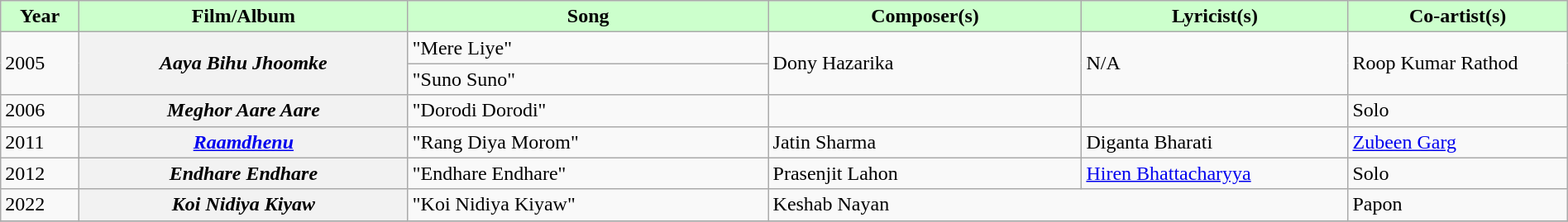<table class="wikitable plainrowheaders" style="width:100%; textcolor:#000">
<tr style="background:#cfc; text-align:center;">
<td scope="col" style="width:5%;"><strong>Year</strong></td>
<td scope="col" style="width:21%;"><strong>Film/Album</strong></td>
<td scope="col" style="width:23%;"><strong>Song</strong></td>
<td scope="col" style="width:20%;"><strong>Composer(s)</strong></td>
<td scope="col" style="width:17%;"><strong>Lyricist(s)</strong></td>
<td scope="col" style="width:18%;"><strong>Co-artist(s)</strong></td>
</tr>
<tr>
<td rowspan=2>2005</td>
<th rowspan="2"><em>Aaya Bihu Jhoomke</em></th>
<td>"Mere Liye"</td>
<td rowspan=2>Dony Hazarika</td>
<td Rowspan=2>N/A</td>
<td rowspan=2>Roop Kumar Rathod</td>
</tr>
<tr>
<td>"Suno Suno"</td>
</tr>
<tr>
<td>2006</td>
<th><em>Meghor Aare Aare</em></th>
<td>"Dorodi Dorodi"</td>
<td></td>
<td></td>
<td>Solo</td>
</tr>
<tr>
<td>2011</td>
<th><em><a href='#'>Raamdhenu</a></em></th>
<td>"Rang Diya Morom"</td>
<td>Jatin Sharma</td>
<td>Diganta Bharati</td>
<td><a href='#'>Zubeen Garg</a></td>
</tr>
<tr>
<td>2012</td>
<th><em>Endhare Endhare</em></th>
<td>"Endhare Endhare"</td>
<td>Prasenjit Lahon</td>
<td><a href='#'>Hiren Bhattacharyya</a></td>
<td>Solo</td>
</tr>
<tr>
<td>2022</td>
<th><em>Koi Nidiya Kiyaw</em></th>
<td>"Koi Nidiya Kiyaw"</td>
<td colspan="2">Keshab Nayan</td>
<td>Papon</td>
</tr>
<tr>
</tr>
</table>
